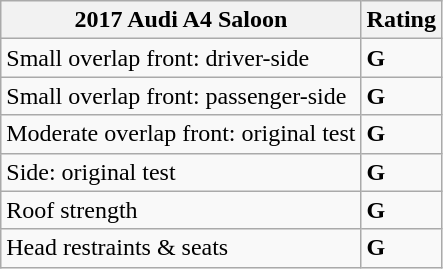<table class="wikitable">
<tr>
<th>2017 Audi A4 Saloon</th>
<th>Rating</th>
</tr>
<tr>
<td>Small overlap front: driver-side</td>
<td><strong>G</strong></td>
</tr>
<tr>
<td>Small overlap front: passenger-side</td>
<td><strong>G</strong></td>
</tr>
<tr>
<td>Moderate overlap front: original test</td>
<td><strong>G</strong></td>
</tr>
<tr>
<td>Side: original test</td>
<td><strong>G</strong></td>
</tr>
<tr>
<td>Roof strength</td>
<td><strong>G</strong></td>
</tr>
<tr>
<td>Head restraints & seats</td>
<td><strong>G</strong></td>
</tr>
</table>
